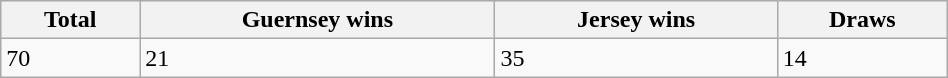<table class="wikitable" style="width:50%;">
<tr style="background:#efefef;">
<th>Total</th>
<th>Guernsey wins</th>
<th>Jersey wins</th>
<th>Draws</th>
</tr>
<tr>
<td>70</td>
<td>21</td>
<td>35</td>
<td>14</td>
</tr>
</table>
